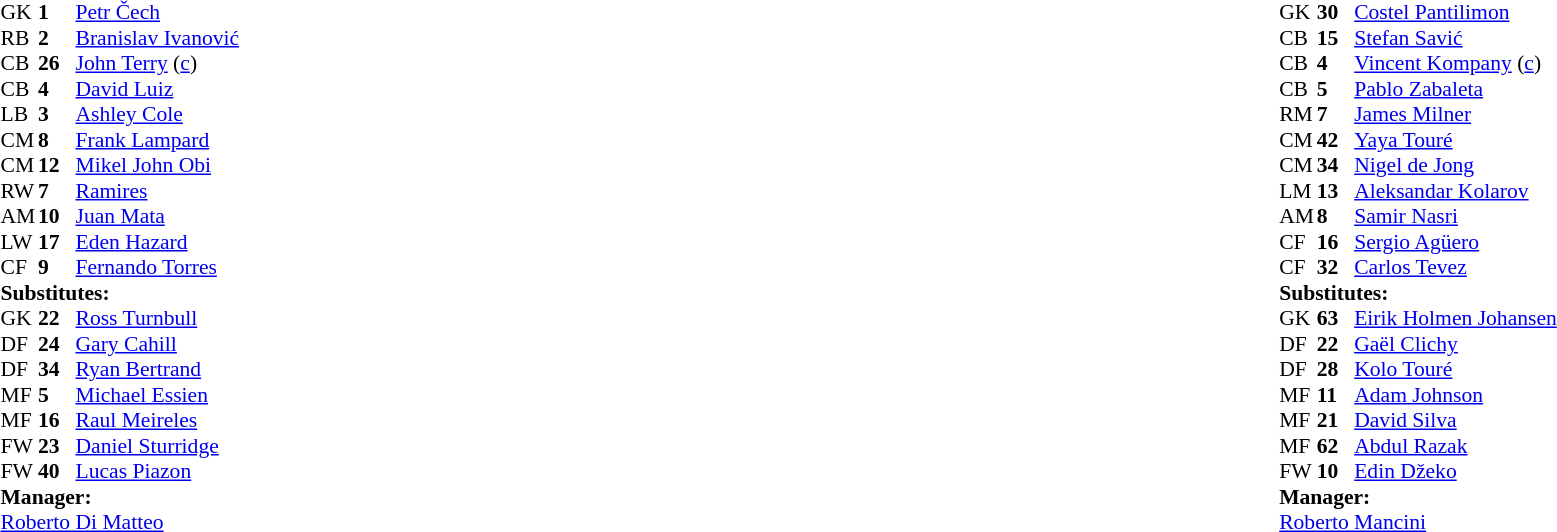<table width="100%">
<tr>
<td valign="top" width="40%"><br><table style="font-size:90%" cellspacing="0" cellpadding="0">
<tr>
<th width=25></th>
<th width=25></th>
</tr>
<tr>
<td>GK</td>
<td><strong>1</strong></td>
<td> <a href='#'>Petr Čech</a></td>
</tr>
<tr>
<td>RB</td>
<td><strong>2</strong></td>
<td> <a href='#'>Branislav Ivanović</a></td>
<td></td>
</tr>
<tr>
<td>CB</td>
<td><strong>26</strong></td>
<td> <a href='#'>John Terry</a> (<a href='#'>c</a>)</td>
</tr>
<tr>
<td>CB</td>
<td><strong>4</strong></td>
<td> <a href='#'>David Luiz</a></td>
</tr>
<tr>
<td>LB</td>
<td><strong>3</strong></td>
<td> <a href='#'>Ashley Cole</a></td>
<td></td>
</tr>
<tr>
<td>CM</td>
<td><strong>8</strong></td>
<td> <a href='#'>Frank Lampard</a></td>
<td></td>
</tr>
<tr>
<td>CM</td>
<td><strong>12</strong></td>
<td> <a href='#'>Mikel John Obi</a></td>
<td></td>
</tr>
<tr>
<td>RW</td>
<td><strong>7</strong></td>
<td> <a href='#'>Ramires</a></td>
<td></td>
</tr>
<tr>
<td>AM</td>
<td><strong>10</strong></td>
<td> <a href='#'>Juan Mata</a></td>
<td></td>
<td></td>
</tr>
<tr>
<td>LW</td>
<td><strong>17</strong></td>
<td> <a href='#'>Eden Hazard</a></td>
<td></td>
<td></td>
</tr>
<tr>
<td>CF</td>
<td><strong>9</strong></td>
<td> <a href='#'>Fernando Torres</a></td>
</tr>
<tr>
<td colspan=3><strong>Substitutes:</strong></td>
</tr>
<tr>
<td>GK</td>
<td><strong>22</strong></td>
<td> <a href='#'>Ross Turnbull</a></td>
</tr>
<tr>
<td>DF</td>
<td><strong>24</strong></td>
<td> <a href='#'>Gary Cahill</a></td>
</tr>
<tr>
<td>DF</td>
<td><strong>34</strong></td>
<td> <a href='#'>Ryan Bertrand</a></td>
<td></td>
<td></td>
</tr>
<tr>
<td>MF</td>
<td><strong>5</strong></td>
<td> <a href='#'>Michael Essien</a></td>
</tr>
<tr>
<td>MF</td>
<td><strong>16</strong></td>
<td> <a href='#'>Raul Meireles</a></td>
</tr>
<tr>
<td>FW</td>
<td><strong>23</strong></td>
<td> <a href='#'>Daniel Sturridge</a></td>
<td></td>
<td></td>
</tr>
<tr>
<td>FW</td>
<td><strong>40</strong></td>
<td> <a href='#'>Lucas Piazon</a></td>
</tr>
<tr>
<td colspan=3><strong>Manager:</strong></td>
</tr>
<tr>
<td colspan=4> <a href='#'>Roberto Di Matteo</a></td>
</tr>
</table>
</td>
<td valign="top"></td>
<td valign="top" width="50%"><br><table style="font-size: 90%; margin: auto;" cellspacing="0" cellpadding="0">
<tr>
<th width=25></th>
<th width=25></th>
</tr>
<tr>
<td>GK</td>
<td><strong>30</strong></td>
<td> <a href='#'>Costel Pantilimon</a></td>
<td></td>
</tr>
<tr>
<td>CB</td>
<td><strong>15</strong></td>
<td> <a href='#'>Stefan Savić</a></td>
<td></td>
<td></td>
</tr>
<tr>
<td>CB</td>
<td><strong>4</strong></td>
<td> <a href='#'>Vincent Kompany</a> (<a href='#'>c</a>)</td>
<td></td>
</tr>
<tr>
<td>CB</td>
<td><strong>5</strong></td>
<td> <a href='#'>Pablo Zabaleta</a></td>
</tr>
<tr>
<td>RM</td>
<td><strong>7</strong></td>
<td> <a href='#'>James Milner</a></td>
</tr>
<tr>
<td>CM</td>
<td><strong>42</strong></td>
<td> <a href='#'>Yaya Touré</a></td>
</tr>
<tr>
<td>CM</td>
<td><strong>34</strong></td>
<td> <a href='#'>Nigel de Jong</a></td>
</tr>
<tr>
<td>LM</td>
<td><strong>13</strong></td>
<td> <a href='#'>Aleksandar Kolarov</a></td>
</tr>
<tr>
<td>AM</td>
<td><strong>8</strong></td>
<td> <a href='#'>Samir Nasri</a></td>
<td></td>
<td></td>
</tr>
<tr>
<td>CF</td>
<td><strong>16</strong></td>
<td> <a href='#'>Sergio Agüero</a></td>
</tr>
<tr>
<td>CF</td>
<td><strong>32</strong></td>
<td> <a href='#'>Carlos Tevez</a></td>
<td></td>
<td></td>
</tr>
<tr>
<td colspan=3><strong>Substitutes:</strong></td>
</tr>
<tr>
<td>GK</td>
<td><strong>63</strong></td>
<td> <a href='#'>Eirik Holmen Johansen</a></td>
</tr>
<tr>
<td>DF</td>
<td><strong>22</strong></td>
<td> <a href='#'>Gaël Clichy</a></td>
<td></td>
<td></td>
</tr>
<tr>
<td>DF</td>
<td><strong>28</strong></td>
<td> <a href='#'>Kolo Touré</a></td>
</tr>
<tr>
<td>MF</td>
<td><strong>11</strong></td>
<td> <a href='#'>Adam Johnson</a></td>
</tr>
<tr>
<td>MF</td>
<td><strong>21</strong></td>
<td> <a href='#'>David Silva</a></td>
<td></td>
<td></td>
</tr>
<tr>
<td>MF</td>
<td><strong>62</strong></td>
<td> <a href='#'>Abdul Razak</a></td>
</tr>
<tr>
<td>FW</td>
<td><strong>10</strong></td>
<td> <a href='#'>Edin Džeko</a></td>
<td></td>
<td></td>
</tr>
<tr>
<td colspan=3><strong>Manager:</strong></td>
</tr>
<tr>
<td colspan=4> <a href='#'>Roberto Mancini</a></td>
</tr>
</table>
</td>
</tr>
</table>
